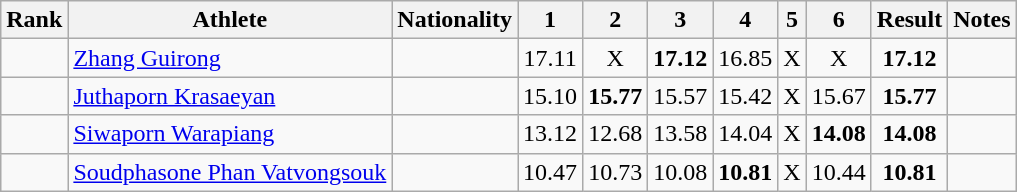<table class="wikitable sortable" style="text-align:center">
<tr>
<th>Rank</th>
<th>Athlete</th>
<th>Nationality</th>
<th>1</th>
<th>2</th>
<th>3</th>
<th>4</th>
<th>5</th>
<th>6</th>
<th>Result</th>
<th>Notes</th>
</tr>
<tr>
<td></td>
<td align=left><a href='#'>Zhang Guirong</a></td>
<td align=left></td>
<td>17.11</td>
<td>X</td>
<td><strong>17.12</strong></td>
<td>16.85</td>
<td>X</td>
<td>X</td>
<td><strong>17.12</strong></td>
<td></td>
</tr>
<tr>
<td></td>
<td align=left><a href='#'>Juthaporn Krasaeyan</a></td>
<td align=left></td>
<td>15.10</td>
<td><strong>15.77</strong></td>
<td>15.57</td>
<td>15.42</td>
<td>X</td>
<td>15.67</td>
<td><strong>15.77</strong></td>
<td></td>
</tr>
<tr>
<td></td>
<td align=left><a href='#'>Siwaporn Warapiang</a></td>
<td align=left></td>
<td>13.12</td>
<td>12.68</td>
<td>13.58</td>
<td>14.04</td>
<td>X</td>
<td><strong>14.08</strong></td>
<td><strong>14.08</strong></td>
<td></td>
</tr>
<tr>
<td></td>
<td align=left><a href='#'>Soudphasone Phan Vatvongsouk</a></td>
<td align=left></td>
<td>10.47</td>
<td>10.73</td>
<td>10.08</td>
<td><strong>10.81</strong></td>
<td>X</td>
<td>10.44</td>
<td><strong>10.81</strong></td>
<td></td>
</tr>
</table>
